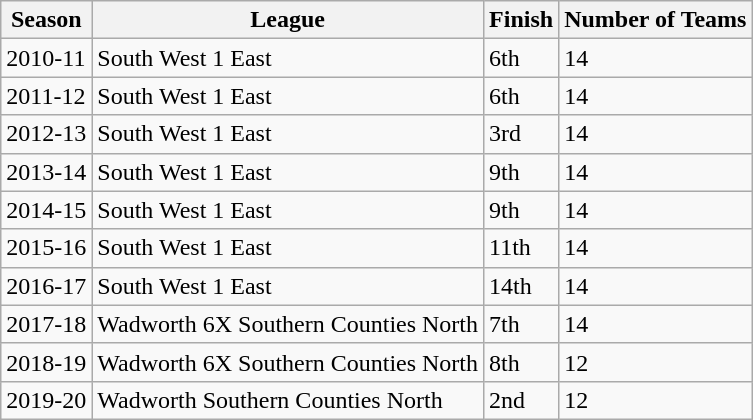<table class="wikitable sortable">
<tr>
<th>Season</th>
<th>League</th>
<th>Finish</th>
<th>Number of Teams</th>
</tr>
<tr>
<td>2010-11</td>
<td>South West 1 East</td>
<td>6th</td>
<td>14</td>
</tr>
<tr>
<td>2011-12</td>
<td>South West 1 East</td>
<td>6th</td>
<td>14</td>
</tr>
<tr>
<td>2012-13</td>
<td>South West 1 East</td>
<td>3rd</td>
<td>14</td>
</tr>
<tr>
<td>2013-14</td>
<td>South West 1 East</td>
<td>9th</td>
<td>14</td>
</tr>
<tr>
<td>2014-15</td>
<td>South West 1 East</td>
<td>9th</td>
<td>14</td>
</tr>
<tr>
<td>2015-16</td>
<td>South West 1 East</td>
<td>11th</td>
<td>14</td>
</tr>
<tr>
<td>2016-17</td>
<td>South West 1 East</td>
<td>14th</td>
<td>14</td>
</tr>
<tr>
<td>2017-18</td>
<td>Wadworth 6X Southern Counties North</td>
<td>7th</td>
<td>14</td>
</tr>
<tr>
<td>2018-19</td>
<td>Wadworth 6X Southern Counties North</td>
<td>8th</td>
<td>12</td>
</tr>
<tr>
<td>2019-20</td>
<td>Wadworth Southern Counties North</td>
<td>2nd</td>
<td>12</td>
</tr>
</table>
